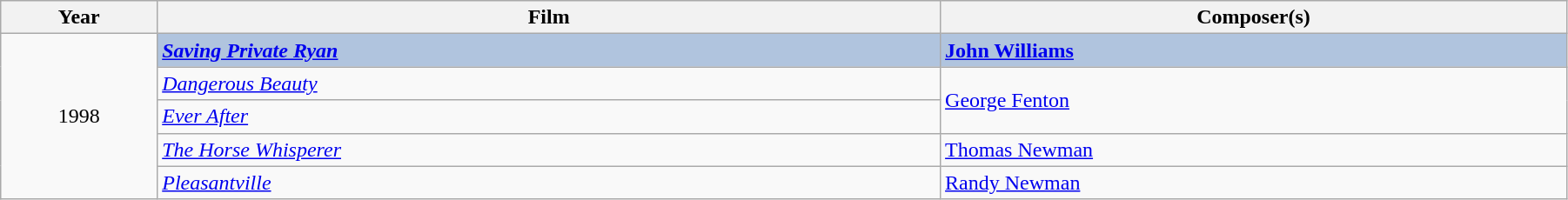<table class="wikitable" width="95%" cellpadding="5">
<tr>
<th width="10%">Year</th>
<th width="50%">Film</th>
<th width="40%">Composer(s)</th>
</tr>
<tr>
<td rowspan="5" style="text-align:center;">1998<br></td>
<td style="background:#B0C4DE;"><strong><em><a href='#'>Saving Private Ryan</a></em></strong></td>
<td style="background:#B0C4DE;"><strong><a href='#'>John Williams</a></strong></td>
</tr>
<tr>
<td><em><a href='#'>Dangerous Beauty</a></em></td>
<td rowspan="2"><a href='#'>George Fenton</a></td>
</tr>
<tr>
<td><em><a href='#'>Ever After</a></em></td>
</tr>
<tr>
<td><em><a href='#'>The Horse Whisperer</a></em></td>
<td><a href='#'>Thomas Newman</a></td>
</tr>
<tr>
<td><em><a href='#'>Pleasantville</a></em></td>
<td><a href='#'>Randy Newman</a></td>
</tr>
</table>
